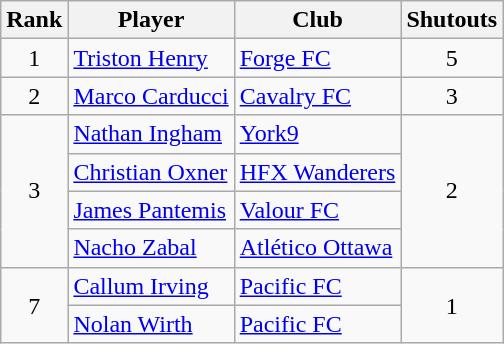<table class="wikitable">
<tr>
<th>Rank</th>
<th>Player</th>
<th>Club</th>
<th>Shutouts</th>
</tr>
<tr>
<td style="text-align:center" rowspan="1">1</td>
<td> <a href='#'>Triston Henry</a></td>
<td><a href='#'>Forge FC</a></td>
<td style="text-align:center" rowspan="1">5</td>
</tr>
<tr>
<td style="text-align:center" rowspan="1">2</td>
<td> <a href='#'>Marco Carducci</a></td>
<td><a href='#'>Cavalry FC</a></td>
<td style="text-align:center" rowspan="1">3</td>
</tr>
<tr>
<td style="text-align:center" rowspan="4">3</td>
<td> <a href='#'>Nathan Ingham</a></td>
<td><a href='#'>York9</a></td>
<td style="text-align:center" rowspan="4">2</td>
</tr>
<tr>
<td> <a href='#'>Christian Oxner</a></td>
<td><a href='#'>HFX Wanderers</a></td>
</tr>
<tr>
<td> <a href='#'>James Pantemis</a></td>
<td><a href='#'>Valour FC</a></td>
</tr>
<tr>
<td> <a href='#'>Nacho Zabal</a></td>
<td><a href='#'>Atlético Ottawa</a></td>
</tr>
<tr>
<td style="text-align:center" rowspan="2">7</td>
<td> <a href='#'>Callum Irving</a></td>
<td><a href='#'>Pacific FC</a></td>
<td style="text-align:center" rowspan="2">1</td>
</tr>
<tr>
<td> <a href='#'>Nolan Wirth</a></td>
<td><a href='#'>Pacific FC</a></td>
</tr>
</table>
